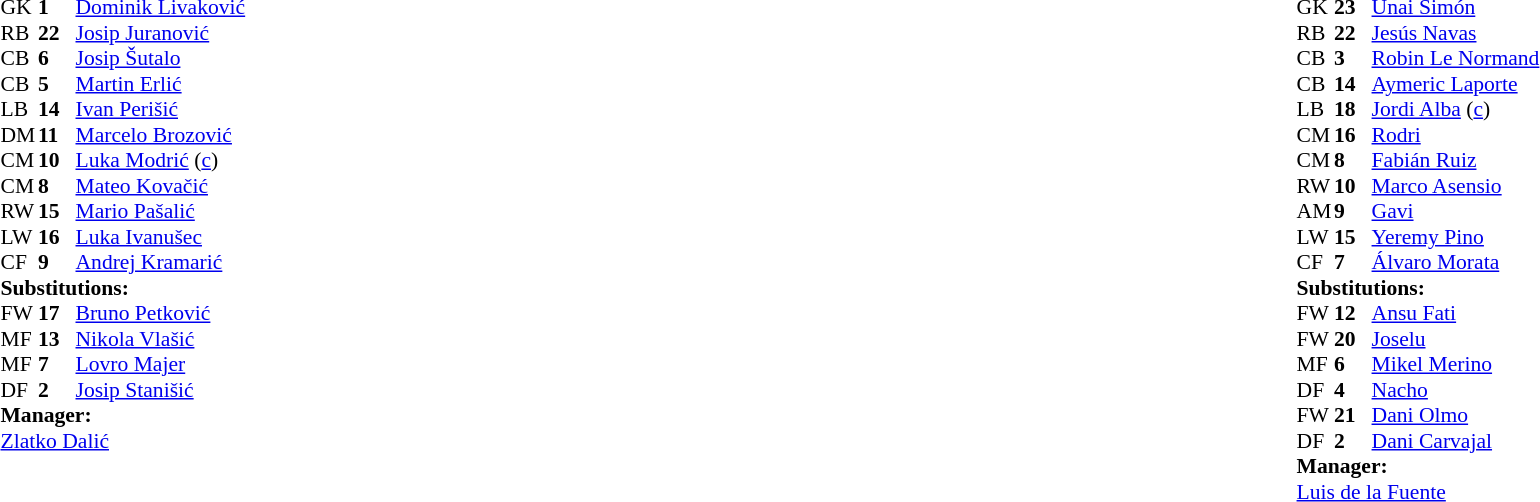<table width="100%">
<tr>
<td valign="top" width="40%"><br><table style="font-size:90%" cellspacing="0" cellpadding="0">
<tr>
<th width=25></th>
<th width=25></th>
</tr>
<tr>
<td>GK</td>
<td><strong>1</strong></td>
<td><a href='#'>Dominik Livaković</a></td>
</tr>
<tr>
<td>RB</td>
<td><strong>22</strong></td>
<td><a href='#'>Josip Juranović</a></td>
<td></td>
<td></td>
</tr>
<tr>
<td>CB</td>
<td><strong>6</strong></td>
<td><a href='#'>Josip Šutalo</a></td>
</tr>
<tr>
<td>CB</td>
<td><strong>5</strong></td>
<td><a href='#'>Martin Erlić</a></td>
</tr>
<tr>
<td>LB</td>
<td><strong>14</strong></td>
<td><a href='#'>Ivan Perišić</a></td>
</tr>
<tr>
<td>DM</td>
<td><strong>11</strong></td>
<td><a href='#'>Marcelo Brozović</a></td>
</tr>
<tr>
<td>CM</td>
<td><strong>10</strong></td>
<td><a href='#'>Luka Modrić</a> (<a href='#'>c</a>)</td>
</tr>
<tr>
<td>CM</td>
<td><strong>8</strong></td>
<td><a href='#'>Mateo Kovačić</a></td>
</tr>
<tr>
<td>RW</td>
<td><strong>15</strong></td>
<td><a href='#'>Mario Pašalić</a></td>
<td></td>
<td></td>
</tr>
<tr>
<td>LW</td>
<td><strong>16</strong></td>
<td><a href='#'>Luka Ivanušec</a></td>
<td></td>
<td></td>
</tr>
<tr>
<td>CF</td>
<td><strong>9</strong></td>
<td><a href='#'>Andrej Kramarić</a></td>
<td></td>
<td></td>
</tr>
<tr>
<td colspan=3><strong>Substitutions:</strong></td>
</tr>
<tr>
<td>FW</td>
<td><strong>17</strong></td>
<td><a href='#'>Bruno Petković</a></td>
<td></td>
<td></td>
</tr>
<tr>
<td>MF</td>
<td><strong>13</strong></td>
<td><a href='#'>Nikola Vlašić</a></td>
<td></td>
<td></td>
</tr>
<tr>
<td>MF</td>
<td><strong>7</strong></td>
<td><a href='#'>Lovro Majer</a></td>
<td></td>
<td></td>
</tr>
<tr>
<td>DF</td>
<td><strong>2</strong></td>
<td><a href='#'>Josip Stanišić</a></td>
<td></td>
<td></td>
</tr>
<tr>
<td colspan=3><strong>Manager:</strong></td>
</tr>
<tr>
<td colspan=3><a href='#'>Zlatko Dalić</a></td>
</tr>
</table>
</td>
<td valign="top"></td>
<td valign="top" width="50%"><br><table style="font-size:90%; margin:auto" cellspacing="0" cellpadding="0">
<tr>
<th width=25></th>
<th width=25></th>
</tr>
<tr>
<td>GK</td>
<td><strong>23</strong></td>
<td><a href='#'>Unai Simón</a></td>
</tr>
<tr>
<td>RB</td>
<td><strong>22</strong></td>
<td><a href='#'>Jesús Navas</a></td>
<td></td>
<td></td>
</tr>
<tr>
<td>CB</td>
<td><strong>3</strong></td>
<td><a href='#'>Robin Le Normand</a></td>
<td></td>
<td></td>
</tr>
<tr>
<td>CB</td>
<td><strong>14</strong></td>
<td><a href='#'>Aymeric Laporte</a></td>
</tr>
<tr>
<td>LB</td>
<td><strong>18</strong></td>
<td><a href='#'>Jordi Alba</a> (<a href='#'>c</a>)</td>
</tr>
<tr>
<td>CM</td>
<td><strong>16</strong></td>
<td><a href='#'>Rodri</a></td>
<td></td>
</tr>
<tr>
<td>CM</td>
<td><strong>8</strong></td>
<td><a href='#'>Fabián Ruiz</a></td>
<td></td>
<td></td>
</tr>
<tr>
<td>RW</td>
<td><strong>10</strong></td>
<td><a href='#'>Marco Asensio</a></td>
</tr>
<tr>
<td>AM</td>
<td><strong>9</strong></td>
<td><a href='#'>Gavi</a></td>
<td></td>
<td></td>
</tr>
<tr>
<td>LW</td>
<td><strong>15</strong></td>
<td><a href='#'>Yeremy Pino</a></td>
<td></td>
<td></td>
</tr>
<tr>
<td>CF</td>
<td><strong>7</strong></td>
<td><a href='#'>Álvaro Morata</a></td>
<td></td>
<td></td>
</tr>
<tr>
<td colspan=3><strong>Substitutions:</strong></td>
</tr>
<tr>
<td>FW</td>
<td><strong>12</strong></td>
<td><a href='#'>Ansu Fati</a></td>
<td></td>
<td></td>
</tr>
<tr>
<td>FW</td>
<td><strong>20</strong></td>
<td><a href='#'>Joselu</a></td>
<td></td>
<td></td>
</tr>
<tr>
<td>MF</td>
<td><strong>6</strong></td>
<td><a href='#'>Mikel Merino</a></td>
<td></td>
<td></td>
</tr>
<tr>
<td>DF</td>
<td><strong>4</strong></td>
<td><a href='#'>Nacho</a></td>
<td></td>
<td></td>
</tr>
<tr>
<td>FW</td>
<td><strong>21</strong></td>
<td><a href='#'>Dani Olmo</a></td>
<td></td>
<td></td>
</tr>
<tr>
<td>DF</td>
<td><strong>2</strong></td>
<td><a href='#'>Dani Carvajal</a></td>
<td></td>
<td></td>
</tr>
<tr>
<td colspan=3><strong>Manager:</strong></td>
</tr>
<tr>
<td colspan=3><a href='#'>Luis de la Fuente</a></td>
</tr>
</table>
</td>
</tr>
</table>
